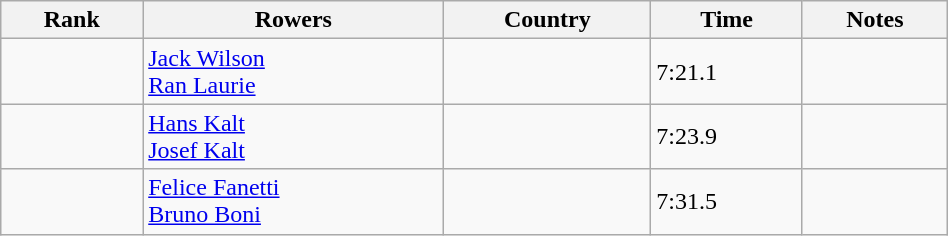<table class="wikitable" width=50%>
<tr>
<th>Rank</th>
<th>Rowers</th>
<th>Country</th>
<th>Time</th>
<th>Notes</th>
</tr>
<tr>
<td></td>
<td><a href='#'>Jack Wilson</a><br><a href='#'>Ran Laurie</a></td>
<td></td>
<td>7:21.1</td>
<td></td>
</tr>
<tr>
<td></td>
<td><a href='#'>Hans Kalt</a><br><a href='#'>Josef Kalt</a></td>
<td></td>
<td>7:23.9</td>
<td></td>
</tr>
<tr>
<td></td>
<td><a href='#'>Felice Fanetti</a><br><a href='#'>Bruno Boni</a></td>
<td></td>
<td>7:31.5</td>
<td></td>
</tr>
</table>
